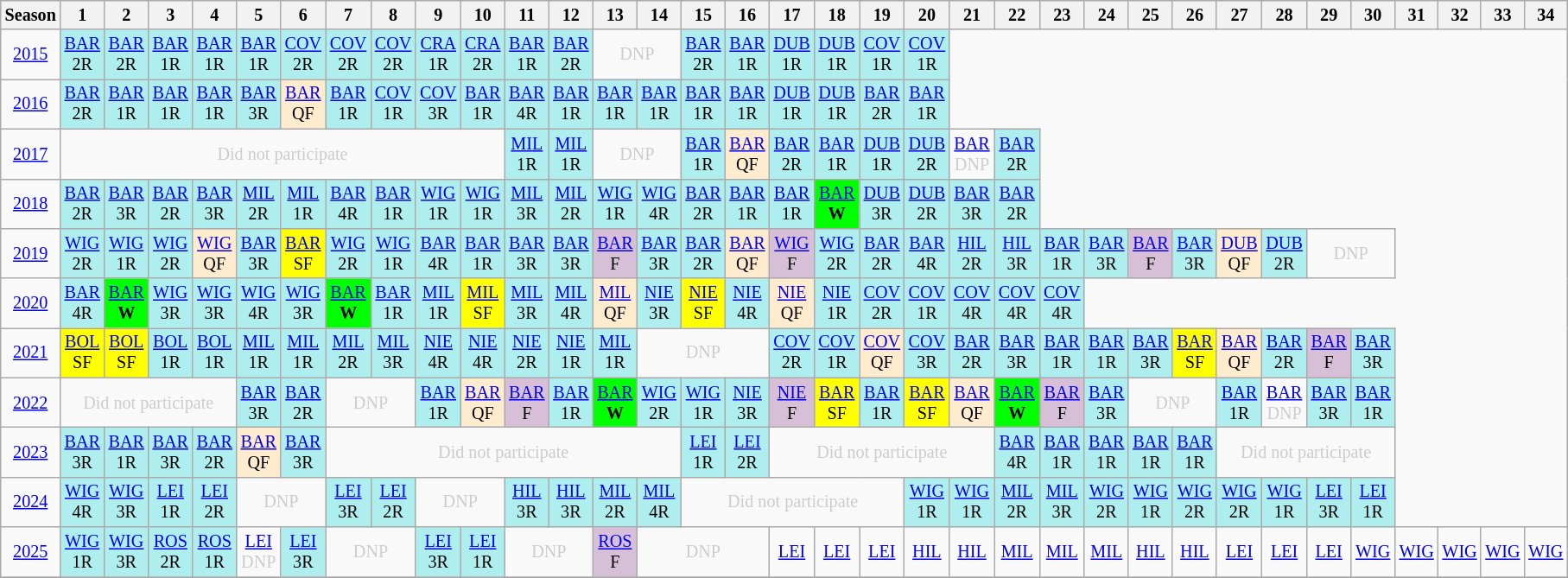<table class="wikitable" style="width:28%; margin:0; font-size:84%">
<tr>
<th>Season</th>
<th>1</th>
<th>2</th>
<th>3</th>
<th>4</th>
<th>5</th>
<th>6</th>
<th>7</th>
<th>8</th>
<th>9</th>
<th>10</th>
<th>11</th>
<th>12</th>
<th>13</th>
<th>14</th>
<th>15</th>
<th>16</th>
<th>17</th>
<th>18</th>
<th>19</th>
<th>20</th>
<th>21</th>
<th>22</th>
<th>23</th>
<th>24</th>
<th>25</th>
<th>26</th>
<th>27</th>
<th>28</th>
<th>29</th>
<th>30</th>
<th>31</th>
<th>32</th>
<th>33</th>
<th>34</th>
</tr>
<tr>
<td style="text-align:center;"background:#efefef;"><a href='#'>2015</a></td>
<td style="text-align:center; background:#afeeee;"><a href='#'>BAR</a><br>2R</td>
<td style="text-align:center; background:#afeeee;"><a href='#'>BAR</a><br>2R</td>
<td style="text-align:center; background:#afeeee;"><a href='#'>BAR</a><br>1R</td>
<td style="text-align:center; background:#afeeee;"><a href='#'>BAR</a><br>1R</td>
<td style="text-align:center; background:#afeeee;"><a href='#'>BAR</a><br>1R</td>
<td style="text-align:center; background:#afeeee;"><a href='#'>COV</a><br>2R</td>
<td style="text-align:center; background:#afeeee;"><a href='#'>COV</a><br>2R</td>
<td style="text-align:center; background:#afeeee;"><a href='#'>COV</a><br>2R</td>
<td style="text-align:center; background:#afeeee;"><a href='#'>CRA</a><br>1R</td>
<td style="text-align:center; background:#afeeee;"><a href='#'>CRA</a><br>2R</td>
<td style="text-align:center; background:#afeeee;"><a href='#'>BAR</a><br>1R</td>
<td style="text-align:center; background:#afeeee;"><a href='#'>BAR</a><br>2R</td>
<td colspan="2" style="text-align:center; color:#ccc;">DNP</td>
<td style="text-align:center; background:#afeeee;"><a href='#'>BAR</a><br>2R</td>
<td style="text-align:center; background:#afeeee;"><a href='#'>BAR</a><br>1R</td>
<td style="text-align:center; background:#afeeee;"><a href='#'>DUB</a><br>1R</td>
<td style="text-align:center; background:#afeeee;"><a href='#'>DUB</a><br>1R</td>
<td style="text-align:center; background:#afeeee;"><a href='#'>COV</a><br>1R</td>
<td style="text-align:center; background:#afeeee;"><a href='#'>COV</a><br>1R</td>
</tr>
<tr>
<td style="text-align:center;"background:#efefef;"><a href='#'>2016</a></td>
<td style="text-align:center; background:#afeeee;"><a href='#'>BAR</a><br>2R</td>
<td style="text-align:center; background:#afeeee;"><a href='#'>BAR</a><br>1R</td>
<td style="text-align:center; background:#afeeee;"><a href='#'>BAR</a><br>1R</td>
<td style="text-align:center; background:#afeeee;"><a href='#'>BAR</a><br>1R</td>
<td style="text-align:center; background:#afeeee;"><a href='#'>BAR</a><br>3R</td>
<td style="text-align:center; background:#ffebcd;"><a href='#'>BAR</a><br>QF</td>
<td style="text-align:center; background:#afeeee;"><a href='#'>BAR</a><br>1R</td>
<td style="text-align:center; background:#afeeee;"><a href='#'>COV</a><br>1R</td>
<td style="text-align:center; background:#afeeee;"><a href='#'>COV</a><br>3R</td>
<td style="text-align:center; background:#afeeee;"><a href='#'>BAR</a><br>1R</td>
<td style="text-align:center; background:#afeeee;"><a href='#'>BAR</a><br>4R</td>
<td style="text-align:center; background:#afeeee;"><a href='#'>BAR</a><br>1R</td>
<td style="text-align:center; background:#afeeee;"><a href='#'>BAR</a><br>1R</td>
<td style="text-align:center; background:#afeeee;"><a href='#'>BAR</a><br>1R</td>
<td style="text-align:center; background:#afeeee;"><a href='#'>BAR</a><br>1R</td>
<td style="text-align:center; background:#afeeee;"><a href='#'>BAR</a><br>1R</td>
<td style="text-align:center; background:#afeeee;"><a href='#'>DUB</a><br>1R</td>
<td style="text-align:center; background:#afeeee;"><a href='#'>DUB</a><br>1R</td>
<td style="text-align:center; background:#afeeee;"><a href='#'>BAR</a><br>2R</td>
<td style="text-align:center; background:#afeeee;"><a href='#'>BAR</a><br>1R</td>
</tr>
<tr>
<td style="text-align:center;"background:#efefef;"><a href='#'>2017</a></td>
<td colspan="10" style="text-align:center; color:#ccc;">Did not participate</td>
<td style="text-align:center; background:#afeeee;"><a href='#'>MIL</a><br>1R</td>
<td style="text-align:center; background:#afeeee;"><a href='#'>MIL</a><br>1R</td>
<td colspan="2" style="text-align:center; color:#ccc;">DNP</td>
<td style="text-align:center; background:#afeeee;"><a href='#'>BAR</a><br>1R</td>
<td style="text-align:center; background:#ffebcd;"><a href='#'>BAR</a><br>QF</td>
<td style="text-align:center; background:#afeeee;"><a href='#'>BAR</a><br>2R</td>
<td style="text-align:center; background:#afeeee;"><a href='#'>BAR</a><br>1R</td>
<td style="text-align:center; background:#afeeee;"><a href='#'>DUB</a><br>1R</td>
<td style="text-align:center; background:#afeeee;"><a href='#'>DUB</a><br>2R</td>
<td style="text-align:center; color:#ccc;"><a href='#'>BAR</a><br>DNP</td>
<td style="text-align:center; background:#afeeee;"><a href='#'>BAR</a><br>2R</td>
</tr>
<tr>
<td style="text-align:center;"background:#efefef;"><a href='#'>2018</a></td>
<td style="text-align:center; background:#afeeee;"><a href='#'>BAR</a><br>2R</td>
<td style="text-align:center; background:#afeeee;"><a href='#'>BAR</a><br>3R</td>
<td style="text-align:center; background:#afeeee;"><a href='#'>BAR</a><br>2R</td>
<td style="text-align:center; background:#afeeee;"><a href='#'>BAR</a><br>3R</td>
<td style="text-align:center; background:#afeeee;"><a href='#'>MIL</a><br>2R</td>
<td style="text-align:center; background:#afeeee;"><a href='#'>MIL</a><br>1R</td>
<td style="text-align:center; background:#afeeee;"><a href='#'>BAR</a><br>4R</td>
<td style="text-align:center; background:#afeeee;"><a href='#'>BAR</a><br>1R</td>
<td style="text-align:center; background:#afeeee;"><a href='#'>WIG</a><br>1R</td>
<td style="text-align:center; background:#afeeee;"><a href='#'>WIG</a><br>1R</td>
<td style="text-align:center; background:#afeeee;"><a href='#'>MIL</a><br>3R</td>
<td style="text-align:center; background:#afeeee;"><a href='#'>MIL</a><br>2R</td>
<td style="text-align:center; background:#afeeee;"><a href='#'>WIG</a><br>1R</td>
<td style="text-align:center; background:#afeeee;"><a href='#'>WIG</a><br>4R</td>
<td style="text-align:center; background:#afeeee;"><a href='#'>BAR</a><br>2R</td>
<td style="text-align:center; background:#afeeee;"><a href='#'>BAR</a><br>1R</td>
<td style="text-align:center; background:#afeeee;"><a href='#'>BAR</a><br>1R</td>
<td style="text-align:center; background:lime;"><a href='#'>BAR</a><br><strong>W</strong></td>
<td style="text-align:center; background:#afeeee;"><a href='#'>DUB</a><br>3R</td>
<td style="text-align:center; background:#afeeee;"><a href='#'>DUB</a><br>2R</td>
<td style="text-align:center; background:#afeeee;"><a href='#'>BAR</a><br>3R</td>
<td style="text-align:center; background:#afeeee;"><a href='#'>BAR</a><br>2R</td>
</tr>
<tr>
<td style="text-align:center;"background:#efefef;"><a href='#'>2019</a></td>
<td style="text-align:center; background:#afeeee;"><a href='#'>WIG</a><br>2R</td>
<td style="text-align:center; background:#afeeee;"><a href='#'>WIG</a><br>1R</td>
<td style="text-align:center; background:#afeeee;"><a href='#'>WIG</a><br>2R</td>
<td style="text-align:center; background:#ffebcd;"><a href='#'>WIG</a><br>QF</td>
<td style="text-align:center; background:#afeeee;"><a href='#'>BAR</a><br>3R</td>
<td style="text-align:center; background:yellow;"><a href='#'>BAR</a><br>SF</td>
<td style="text-align:center; background:#afeeee;"><a href='#'>WIG</a><br>2R</td>
<td style="text-align:center; background:#afeeee;"><a href='#'>WIG</a><br>1R</td>
<td style="text-align:center; background:#afeeee;"><a href='#'>BAR</a><br>4R</td>
<td style="text-align:center; background:#afeeee;"><a href='#'>BAR</a><br>1R</td>
<td style="text-align:center; background:#afeeee;"><a href='#'>BAR</a><br>3R</td>
<td style="text-align:center; background:#afeeee;"><a href='#'>BAR</a><br>3R</td>
<td style="text-align:center; background:thistle;"><a href='#'>BAR</a><br>F</td>
<td style="text-align:center; background:#afeeee;"><a href='#'>BAR</a><br>3R</td>
<td style="text-align:center; background:#afeeee;"><a href='#'>BAR</a><br>2R</td>
<td style="text-align:center; background:#ffebcd;"><a href='#'>BAR</a><br>QF</td>
<td style="text-align:center; background:thistle;"><a href='#'>WIG</a><br>F</td>
<td style="text-align:center; background:#afeeee;"><a href='#'>WIG</a><br>2R</td>
<td style="text-align:center; background:#afeeee;"><a href='#'>BAR</a><br>2R</td>
<td style="text-align:center; background:#afeeee;"><a href='#'>BAR</a><br>4R</td>
<td style="text-align:center; background:#afeeee;"><a href='#'>HIL</a><br>2R</td>
<td style="text-align:center; background:#afeeee;"><a href='#'>HIL</a><br>3R</td>
<td style="text-align:center; background:#afeeee;"><a href='#'>BAR</a><br>1R</td>
<td style="text-align:center; background:#afeeee;"><a href='#'>BAR</a><br>3R</td>
<td style="text-align:center; background:thistle;"><a href='#'>BAR</a><br>F</td>
<td style="text-align:center; background:#afeeee;"><a href='#'>BAR</a><br>3R</td>
<td style="text-align:center; background:#ffebcd;"><a href='#'>DUB</a><br>QF</td>
<td style="text-align:center; background:#afeeee;"><a href='#'>DUB</a><br>2R</td>
<td colspan="2" style="text-align:center; color:#ccc;">DNP</td>
</tr>
<tr>
<td style="text-align:center;"background:#efefef;"><a href='#'>2020</a></td>
<td style="text-align:center; background:#afeeee;"><a href='#'>BAR</a><br>4R</td>
<td style="text-align:center; background:lime;"><a href='#'>BAR</a><br><strong>W</strong></td>
<td style="text-align:center; background:#afeeee;"><a href='#'>WIG</a><br>3R</td>
<td style="text-align:center; background:#afeeee;"><a href='#'>WIG</a><br>3R</td>
<td style="text-align:center; background:#afeeee;"><a href='#'>WIG</a><br>4R</td>
<td style="text-align:center; background:#afeeee;"><a href='#'>WIG</a><br>3R</td>
<td style="text-align:center; background:lime;"><a href='#'>BAR</a><br><strong>W</strong></td>
<td style="text-align:center; background:#afeeee;"><a href='#'>BAR</a><br>1R</td>
<td style="text-align:center; background:#afeeee;"><a href='#'>MIL</a><br>1R</td>
<td style="text-align:center; background:yellow;"><a href='#'>MIL</a><br>SF</td>
<td style="text-align:center; background:#afeeee;"><a href='#'>MIL</a><br>3R</td>
<td style="text-align:center; background:#afeeee;"><a href='#'>MIL</a><br>4R</td>
<td style="text-align:center; background:#ffebcd;"><a href='#'>MIL</a><br>QF</td>
<td style="text-align:center; background:#afeeee;"><a href='#'>NIE</a><br>3R</td>
<td style="text-align:center; background:yellow;"><a href='#'>NIE</a><br>SF</td>
<td style="text-align:center; background:#afeeee;"><a href='#'>NIE</a><br>4R</td>
<td style="text-align:center; background:#ffebcd;"><a href='#'>NIE</a><br>QF</td>
<td style="text-align:center; background:#afeeee;"><a href='#'>NIE</a><br>1R</td>
<td style="text-align:center; background:#afeeee;"><a href='#'>COV</a><br>2R</td>
<td style="text-align:center; background:#afeeee;"><a href='#'>COV</a><br>1R</td>
<td style="text-align:center; background:#afeeee;"><a href='#'>COV</a><br>4R</td>
<td style="text-align:center; background:#afeeee;"><a href='#'>COV</a><br>4R</td>
<td style="text-align:center; background:#afeeee;"><a href='#'>COV</a><br>4R</td>
</tr>
<tr>
<td style="text-align:center;"background:#efefef;"><a href='#'>2021</a></td>
<td style="text-align:center; background:yellow;"><a href='#'>BOL</a><br>SF</td>
<td style="text-align:center; background:yellow;"><a href='#'>BOL</a><br>SF</td>
<td style="text-align:center; background:#afeeee;"><a href='#'>BOL</a><br>1R</td>
<td style="text-align:center; background:#afeeee;"><a href='#'>BOL</a><br>1R</td>
<td style="text-align:center; background:#afeeee;"><a href='#'>MIL</a><br>1R</td>
<td style="text-align:center; background:#afeeee;"><a href='#'>MIL</a><br>1R</td>
<td style="text-align:center; background:#afeeee;"><a href='#'>MIL</a><br>2R</td>
<td style="text-align:center; background:#afeeee;"><a href='#'>MIL</a><br>3R</td>
<td style="text-align:center; background:#afeeee;"><a href='#'>NIE</a><br>4R</td>
<td style="text-align:center; background:#afeeee;"><a href='#'>NIE</a><br>4R</td>
<td style="text-align:center; background:#afeeee;"><a href='#'>NIE</a><br>2R</td>
<td style="text-align:center; background:#afeeee;"><a href='#'>NIE</a><br>1R</td>
<td style="text-align:center; background:#afeeee;"><a href='#'>MIL</a><br>1R</td>
<td colspan="3" style="text-align:center; color:#ccc;">DNP</td>
<td style="text-align:center; background:#afeeee;"><a href='#'>COV</a><br>2R</td>
<td style="text-align:center; background:#afeeee;"><a href='#'>COV</a><br>1R</td>
<td style="text-align:center; background:#ffebcd;"><a href='#'>COV</a><br>QF</td>
<td style="text-align:center; background:#afeeee;"><a href='#'>COV</a><br>3R</td>
<td style="text-align:center; background:#afeeee;"><a href='#'>BAR</a><br>2R</td>
<td style="text-align:center; background:#afeeee;"><a href='#'>BAR</a><br>3R</td>
<td style="text-align:center; background:#afeeee;"><a href='#'>BAR</a><br>1R</td>
<td style="text-align:center; background:#afeeee;"><a href='#'>BAR</a><br>1R</td>
<td style="text-align:center; background:#afeeee;"><a href='#'>BAR</a><br>3R</td>
<td style="text-align:center; background:yellow;"><a href='#'>BAR</a><br>SF</td>
<td style="text-align:center; background:#ffebcd;"><a href='#'>BAR</a><br>QF</td>
<td style="text-align:center; background:#afeeee;"><a href='#'>BAR</a><br>2R</td>
<td style="text-align:center; background:thistle;"><a href='#'>BAR</a><br>F</td>
<td style="text-align:center; background:#afeeee;"><a href='#'>BAR</a><br>3R</td>
</tr>
<tr>
<td style="text-align:center;"background:#efefef;"><a href='#'>2022</a></td>
<td colspan="4" style="text-align:center; color:#ccc;">Did not participate</td>
<td style="text-align:center; background:#afeeee;"><a href='#'>BAR</a><br>3R</td>
<td style="text-align:center; background:#afeeee;"><a href='#'>BAR</a><br>2R</td>
<td colspan="2" style="text-align:center; color:#ccc;">DNP</td>
<td style="text-align:center; background:#afeeee;"><a href='#'>BAR</a><br>1R</td>
<td style="text-align:center; background:#ffebcd;"><a href='#'>BAR</a><br>QF</td>
<td style="text-align:center; background:thistle;"><a href='#'>BAR</a><br>F</td>
<td style="text-align:center; background:#afeeee;"><a href='#'>BAR</a><br>1R</td>
<td style="text-align:center; background:lime;"><a href='#'>BAR</a><br><strong>W</strong></td>
<td style="text-align:center; background:#afeeee;"><a href='#'>WIG</a><br>2R</td>
<td style="text-align:center; background:#afeeee;"><a href='#'>WIG</a><br>1R</td>
<td style="text-align:center; background:#afeeee;"><a href='#'>NIE</a><br>3R</td>
<td style="text-align:center; background:thistle;"><a href='#'>NIE</a><br>F</td>
<td style="text-align:center; background:yellow;"><a href='#'>BAR</a><br>SF</td>
<td style="text-align:center; background:#afeeee;"><a href='#'>BAR</a><br>1R</td>
<td style="text-align:center; background:yellow;"><a href='#'>BAR</a><br>SF</td>
<td style="text-align:center; background:#ffebcd;"><a href='#'>BAR</a><br>QF</td>
<td style="text-align:center; background:lime;"><a href='#'>BAR</a><br><strong>W</strong></td>
<td style="text-align:center; background:thistle;"><a href='#'>BAR</a><br>F</td>
<td style="text-align:center; background:#afeeee;"><a href='#'>BAR</a><br>3R</td>
<td colspan="2" style="text-align:center; color:#ccc;">DNP</td>
<td style="text-align:center; background:#afeeee;"><a href='#'>BAR</a><br>1R</td>
<td style="text-align:center; color:#ccc;"><a href='#'>BAR</a><br>DNP</td>
<td style="text-align:center; background:#afeeee;"><a href='#'>BAR</a><br>3R</td>
<td style="text-align:center; background:#afeeee;"><a href='#'>BAR</a><br>1R</td>
</tr>
<tr>
<td style="text-align:center;"background:#efefef;"><a href='#'>2023</a></td>
<td style="text-align:center; background:#afeeee;"><a href='#'>BAR</a><br>3R</td>
<td style="text-align:center; background:#afeeee;"><a href='#'>BAR</a><br>1R</td>
<td style="text-align:center; background:#afeeee;"><a href='#'>BAR</a><br>3R</td>
<td style="text-align:center; background:#afeeee;"><a href='#'>BAR</a><br>2R</td>
<td style="text-align:center; background:#ffebcd;"><a href='#'>BAR</a><br>QF</td>
<td style="text-align:center; background:#afeeee;"><a href='#'>BAR</a><br>3R</td>
<td colspan="8" style="text-align:center; color:#ccc;">Did not participate</td>
<td style="text-align:center; background:#afeeee;"><a href='#'>LEI</a><br>1R</td>
<td style="text-align:center; background:#afeeee;"><a href='#'>LEI</a><br>2R</td>
<td colspan="5" style="text-align:center; color:#ccc;">Did not participate</td>
<td style="text-align:center; background:#afeeee;"><a href='#'>BAR</a><br>4R</td>
<td style="text-align:center; background:#afeeee;"><a href='#'>BAR</a><br>1R</td>
<td style="text-align:center; background:#afeeee;"><a href='#'>BAR</a><br>1R</td>
<td style="text-align:center; background:#afeeee;"><a href='#'>BAR</a><br>1R</td>
<td style="text-align:center; background:#afeeee;"><a href='#'>BAR</a><br>1R</td>
<td colspan="4" style="text-align:center; color:#ccc;">Did not participate</td>
</tr>
<tr>
<td style="text-align:center;"background:#efefef;"><a href='#'>2024</a></td>
<td style="text-align:center; background:#afeeee;"><a href='#'>WIG</a><br>4R</td>
<td style="text-align:center; background:#afeeee;"><a href='#'>WIG</a><br>3R</td>
<td style="text-align:center; background:#afeeee;"><a href='#'>LEI</a><br>1R</td>
<td style="text-align:center; background:#afeeee;"><a href='#'>LEI</a><br>2R</td>
<td colspan="2" style="text-align:center; color:#ccc;">DNP</td>
<td style="text-align:center; background:#afeeee;"><a href='#'>LEI</a><br>3R</td>
<td style="text-align:center; background:#afeeee;"><a href='#'>LEI</a><br>2R</td>
<td colspan="2" style="text-align:center; color:#ccc;">DNP</td>
<td style="text-align:center; background:#afeeee;"><a href='#'>HIL</a><br>3R</td>
<td style="text-align:center; background:#afeeee;"><a href='#'>HIL</a><br>3R</td>
<td style="text-align:center; background:#afeeee;"><a href='#'>MIL</a><br>2R</td>
<td style="text-align:center; background:#afeeee;"><a href='#'>MIL</a><br>4R</td>
<td colspan="5" style="text-align:center; color:#ccc;">Did not participate</td>
<td style="text-align:center; background:#afeeee;"><a href='#'>WIG</a><br>1R</td>
<td style="text-align:center; background:#afeeee;"><a href='#'>WIG</a><br>1R</td>
<td style="text-align:center; background:#afeeee;"><a href='#'>MIL</a><br>2R</td>
<td style="text-align:center; background:#afeeee;"><a href='#'>MIL</a><br>3R</td>
<td style="text-align:center; background:#afeeee;"><a href='#'>WIG</a><br>2R</td>
<td style="text-align:center; background:#afeeee;"><a href='#'>WIG</a><br>1R</td>
<td style="text-align:center; background:#afeeee;"><a href='#'>WIG</a><br>2R</td>
<td style="text-align:center; background:#afeeee;"><a href='#'>WIG</a><br>2R</td>
<td style="text-align:center; background:#afeeee;"><a href='#'>WIG</a><br>1R</td>
<td style="text-align:center; background:#afeeee;"><a href='#'>LEI</a><br>3R</td>
<td style="text-align:center; background:#afeeee;"><a href='#'>LEI</a><br>1R</td>
</tr>
<tr>
<td style="text-align:center;"background:#efefef;"><a href='#'>2025</a></td>
<td style="text-align:center; background:#afeeee;"><a href='#'>WIG</a><br>1R</td>
<td style="text-align:center; background:#afeeee;"><a href='#'>WIG</a><br>3R</td>
<td style="text-align:center; background:#afeeee;"><a href='#'>ROS</a><br>2R</td>
<td style="text-align:center; background:#afeeee;"><a href='#'>ROS</a><br>1R</td>
<td style="text-align:center; color:#ccc;"><a href='#'>LEI</a><br>DNP</td>
<td style="text-align:center; background:#afeeee;"><a href='#'>LEI</a><br>3R</td>
<td colspan="2" style="text-align:center; color:#ccc;">DNP</td>
<td style="text-align:center; background:#afeeee;"><a href='#'>LEI</a><br>3R</td>
<td style="text-align:center; background:#afeeee;"><a href='#'>LEI</a><br>1R</td>
<td colspan="2" style="text-align:center; color:#ccc;">DNP</td>
<td style="text-align:center; background:thistle;"><a href='#'>ROS</a><br>F</td>
<td colspan="3" style="text-align:center; color:#ccc;">DNP</td>
<td style="text-align:center; background:#;"><a href='#'>LEI</a><br></td>
<td style="text-align:center; background:#;"><a href='#'>LEI</a><br></td>
<td style="text-align:center; background:#;"><a href='#'>LEI</a><br></td>
<td style="text-align:center; background:#;"><a href='#'>HIL</a><br></td>
<td style="text-align:center; background:#;"><a href='#'>HIL</a><br></td>
<td style="text-align:center; background:#;"><a href='#'>MIL</a><br></td>
<td style="text-align:center; background:#;"><a href='#'>MIL</a><br></td>
<td style="text-align:center; background:#;"><a href='#'>MIL</a><br></td>
<td style="text-align:center; background:#;"><a href='#'>HIL</a><br></td>
<td style="text-align:center; background:#;"><a href='#'>HIL</a><br></td>
<td style="text-align:center; background:#;"><a href='#'>LEI</a><br></td>
<td style="text-align:center; background:#;"><a href='#'>LEI</a><br></td>
<td style="text-align:center; background:#;"><a href='#'>LEI</a><br></td>
<td style="text-align:center; background:#;"><a href='#'>WIG</a><br></td>
<td style="text-align:center; background:#;"><a href='#'>WIG</a><br></td>
<td style="text-align:center; background:#;"><a href='#'>WIG</a><br></td>
<td style="text-align:center; background:#;"><a href='#'>WIG</a><br></td>
<td style="text-align:center; background:#;"><a href='#'>WIG</a><br></td>
</tr>
<tr>
</tr>
</table>
